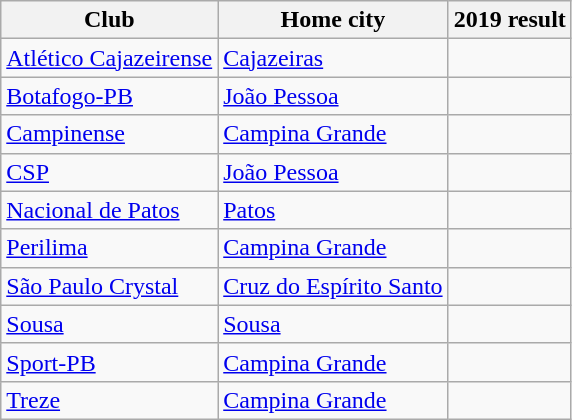<table class="wikitable sortable">
<tr>
<th>Club</th>
<th>Home city</th>
<th>2019 result</th>
</tr>
<tr>
<td><a href='#'>Atlético Cajazeirense</a></td>
<td><a href='#'>Cajazeiras</a></td>
<td></td>
</tr>
<tr>
<td><a href='#'>Botafogo-PB</a></td>
<td><a href='#'>João Pessoa</a></td>
<td></td>
</tr>
<tr>
<td><a href='#'>Campinense</a></td>
<td><a href='#'>Campina Grande</a></td>
<td></td>
</tr>
<tr>
<td><a href='#'>CSP</a></td>
<td><a href='#'>João Pessoa</a></td>
<td></td>
</tr>
<tr>
<td><a href='#'>Nacional de Patos</a></td>
<td><a href='#'>Patos</a></td>
<td></td>
</tr>
<tr>
<td><a href='#'>Perilima</a></td>
<td><a href='#'>Campina Grande</a></td>
<td></td>
</tr>
<tr>
<td><a href='#'>São Paulo Crystal</a></td>
<td><a href='#'>Cruz do Espírito Santo</a></td>
<td></td>
</tr>
<tr>
<td><a href='#'>Sousa</a></td>
<td><a href='#'>Sousa</a></td>
<td></td>
</tr>
<tr>
<td><a href='#'>Sport-PB</a></td>
<td><a href='#'>Campina Grande</a></td>
<td></td>
</tr>
<tr>
<td><a href='#'>Treze</a></td>
<td><a href='#'>Campina Grande</a></td>
<td></td>
</tr>
</table>
